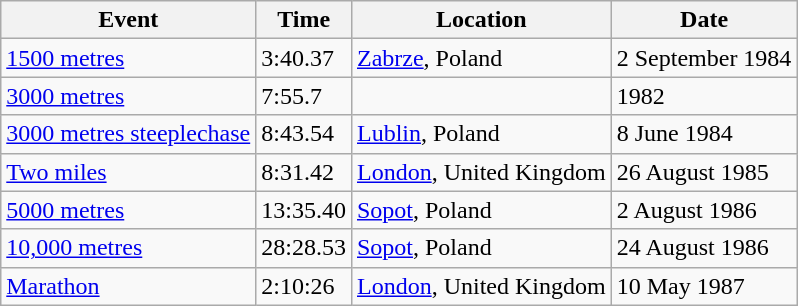<table class="wikitable">
<tr>
<th scope=col>Event</th>
<th scope=col>Time</th>
<th scope=col>Location</th>
<th scope=col>Date</th>
</tr>
<tr>
<td><a href='#'>1500 metres</a></td>
<td>3:40.37</td>
<td><a href='#'>Zabrze</a>, Poland</td>
<td>2 September 1984</td>
</tr>
<tr>
<td><a href='#'>3000 metres</a></td>
<td>7:55.7</td>
<td></td>
<td>1982</td>
</tr>
<tr>
<td><a href='#'>3000 metres steeplechase</a></td>
<td>8:43.54</td>
<td><a href='#'>Lublin</a>, Poland</td>
<td>8 June 1984</td>
</tr>
<tr>
<td><a href='#'>Two miles</a></td>
<td>8:31.42</td>
<td><a href='#'>London</a>, United Kingdom</td>
<td>26 August 1985</td>
</tr>
<tr>
<td><a href='#'>5000 metres</a></td>
<td>13:35.40</td>
<td><a href='#'>Sopot</a>, Poland</td>
<td>2 August 1986</td>
</tr>
<tr>
<td><a href='#'>10,000 metres</a></td>
<td>28:28.53</td>
<td><a href='#'>Sopot</a>, Poland</td>
<td>24 August 1986</td>
</tr>
<tr>
<td><a href='#'>Marathon</a></td>
<td>2:10:26</td>
<td><a href='#'>London</a>, United Kingdom</td>
<td>10 May 1987</td>
</tr>
</table>
